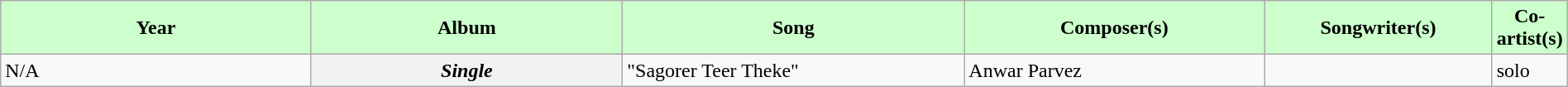<table class="wikitable plainrowheaders" width="100%" textcolor:#000;">
<tr style="background:#cfc; text-align:center;">
<td scope="col" width=21%><strong>Year</strong></td>
<td scope="col" width=21%><strong>Album</strong></td>
<td scope="col" width=23%><strong>Song</strong></td>
<td scope="col" width=20%><strong>Composer(s)</strong></td>
<td scope="col" width=20%><strong>Songwriter(s)</strong></td>
<td scope="col" width=21%><strong>Co-artist(s)</strong></td>
</tr>
<tr>
<td>N/A</td>
<th><em>Single</em></th>
<td>"Sagorer Teer Theke"</td>
<td>Anwar Parvez</td>
<td></td>
<td>solo</td>
</tr>
</table>
